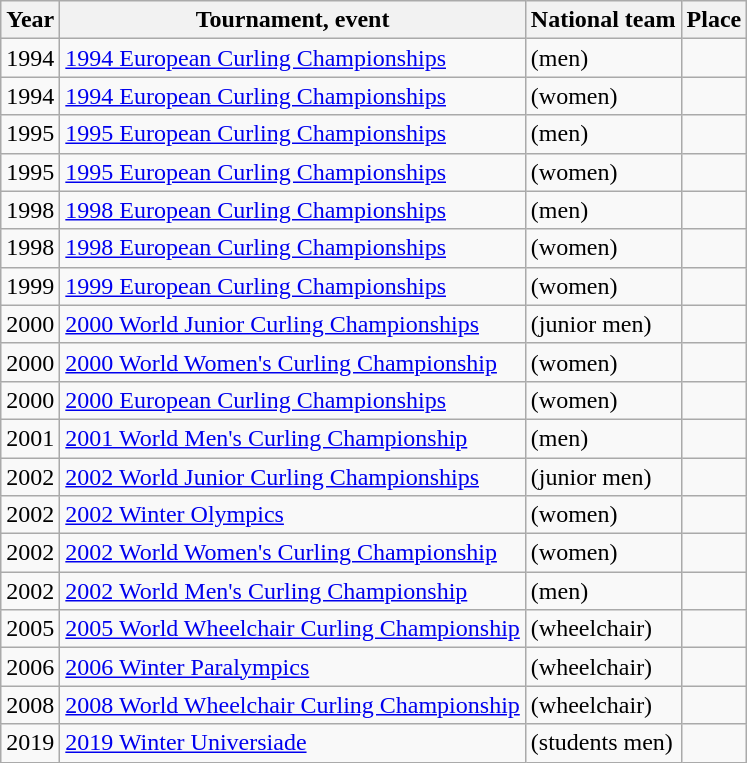<table class="wikitable">
<tr>
<th scope="col">Year</th>
<th scope="col">Tournament, event</th>
<th scope="col">National team</th>
<th scope="col">Place</th>
</tr>
<tr>
<td>1994</td>
<td><a href='#'>1994 European Curling Championships</a></td>
<td> (men)</td>
<td></td>
</tr>
<tr>
<td>1994</td>
<td><a href='#'>1994 European Curling Championships</a></td>
<td> (women)</td>
<td></td>
</tr>
<tr>
<td>1995</td>
<td><a href='#'>1995 European Curling Championships</a></td>
<td> (men)</td>
<td></td>
</tr>
<tr>
<td>1995</td>
<td><a href='#'>1995 European Curling Championships</a></td>
<td> (women)</td>
<td></td>
</tr>
<tr>
<td>1998</td>
<td><a href='#'>1998 European Curling Championships</a></td>
<td> (men)</td>
<td></td>
</tr>
<tr>
<td>1998</td>
<td><a href='#'>1998 European Curling Championships</a></td>
<td> (women)</td>
<td></td>
</tr>
<tr>
<td>1999</td>
<td><a href='#'>1999 European Curling Championships</a></td>
<td> (women)</td>
<td></td>
</tr>
<tr>
<td>2000</td>
<td><a href='#'>2000 World Junior Curling Championships</a></td>
<td> (junior men)</td>
<td></td>
</tr>
<tr>
<td>2000</td>
<td><a href='#'>2000 World Women's Curling Championship</a></td>
<td> (women)</td>
<td></td>
</tr>
<tr>
<td>2000</td>
<td><a href='#'>2000 European Curling Championships</a></td>
<td> (women)</td>
<td></td>
</tr>
<tr>
<td>2001</td>
<td><a href='#'>2001 World Men's Curling Championship</a></td>
<td> (men)</td>
<td></td>
</tr>
<tr>
<td>2002</td>
<td><a href='#'>2002 World Junior Curling Championships</a></td>
<td> (junior men)</td>
<td></td>
</tr>
<tr>
<td>2002</td>
<td><a href='#'>2002 Winter Olympics</a></td>
<td> (women)</td>
<td></td>
</tr>
<tr>
<td>2002</td>
<td><a href='#'>2002 World Women's Curling Championship</a></td>
<td> (women)</td>
<td></td>
</tr>
<tr>
<td>2002</td>
<td><a href='#'>2002 World Men's Curling Championship</a></td>
<td> (men)</td>
<td></td>
</tr>
<tr>
<td>2005</td>
<td><a href='#'>2005 World Wheelchair Curling Championship</a></td>
<td> (wheelchair)</td>
<td></td>
</tr>
<tr>
<td>2006</td>
<td><a href='#'>2006 Winter Paralympics</a></td>
<td> (wheelchair)</td>
<td></td>
</tr>
<tr>
<td>2008</td>
<td><a href='#'>2008 World Wheelchair Curling Championship</a></td>
<td> (wheelchair)</td>
<td></td>
</tr>
<tr>
<td>2019</td>
<td><a href='#'>2019 Winter Universiade</a></td>
<td> (students men)</td>
<td></td>
</tr>
</table>
